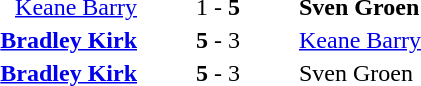<table style="text-align:center">
<tr>
<th width=223></th>
<th width=100></th>
<th width=223></th>
</tr>
<tr>
<td align=right><a href='#'>Keane Barry</a> </td>
<td>1 - <strong>5</strong></td>
<td align=left> <strong>Sven Groen</strong></td>
</tr>
<tr>
<td align=right><strong><a href='#'>Bradley Kirk</a></strong> </td>
<td><strong>5</strong> - 3</td>
<td align=left> <a href='#'>Keane Barry</a></td>
</tr>
<tr>
<td align=right><strong><a href='#'>Bradley Kirk</a></strong> </td>
<td><strong>5</strong> - 3</td>
<td align=left> Sven Groen</td>
</tr>
</table>
